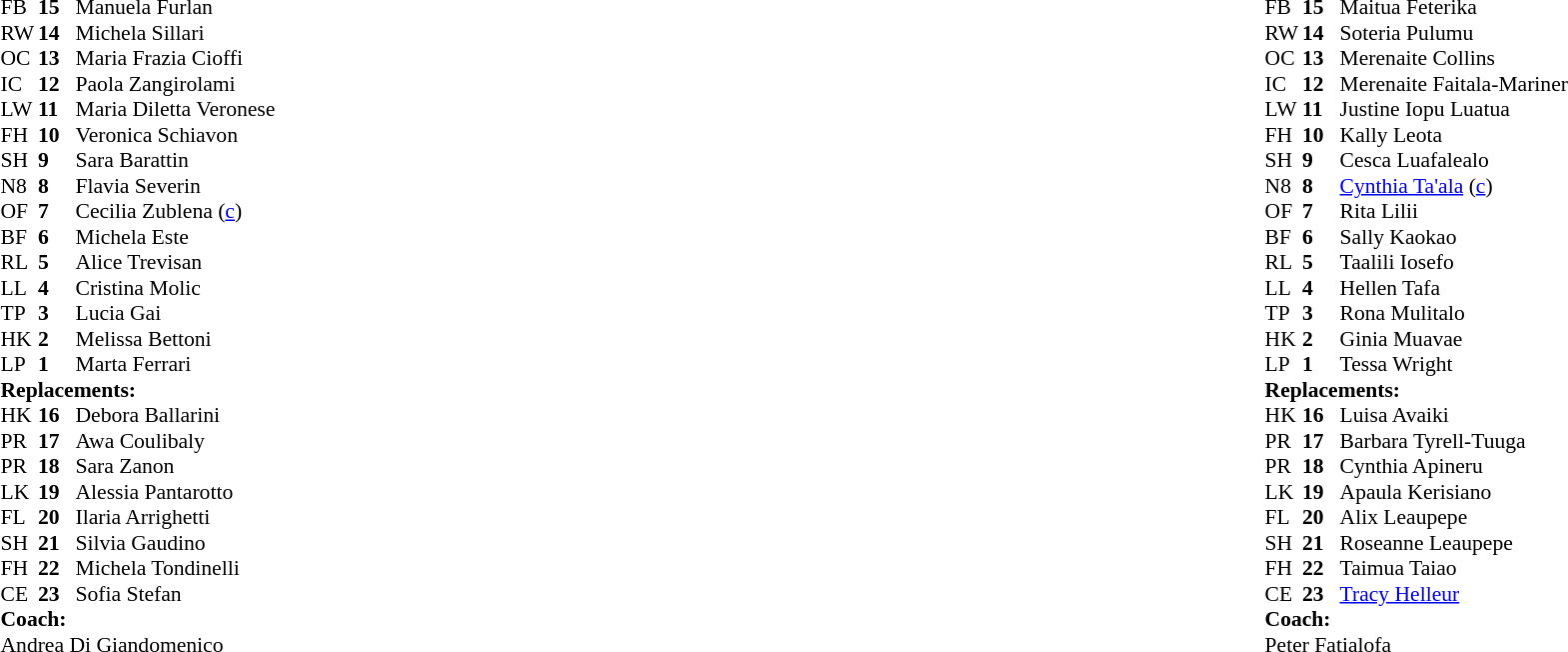<table style="width:100%;">
<tr>
<td style="vertical-align:top; width:50%;"><br><table style="font-size: 90%" cellspacing="0" cellpadding="0">
<tr>
<th width="25"></th>
<th width="25"></th>
</tr>
<tr>
<td>FB</td>
<td><strong>15</strong></td>
<td>Manuela Furlan</td>
</tr>
<tr>
<td>RW</td>
<td><strong>14</strong></td>
<td>Michela Sillari</td>
</tr>
<tr>
<td>OC</td>
<td><strong>13</strong></td>
<td>Maria Frazia Cioffi</td>
</tr>
<tr>
<td>IC</td>
<td><strong>12</strong></td>
<td>Paola Zangirolami</td>
</tr>
<tr>
<td>LW</td>
<td><strong>11</strong></td>
<td>Maria Diletta Veronese</td>
<td></td>
<td></td>
</tr>
<tr>
<td>FH</td>
<td><strong>10</strong></td>
<td>Veronica Schiavon</td>
</tr>
<tr>
<td>SH</td>
<td><strong>9</strong></td>
<td>Sara Barattin</td>
<td></td>
<td></td>
</tr>
<tr>
<td>N8</td>
<td><strong>8</strong></td>
<td>Flavia Severin</td>
<td></td>
<td></td>
</tr>
<tr>
<td>OF</td>
<td><strong>7</strong></td>
<td>Cecilia Zublena (<a href='#'>c</a>)</td>
</tr>
<tr>
<td>BF</td>
<td><strong>6</strong></td>
<td>Michela Este</td>
<td></td>
<td></td>
</tr>
<tr>
<td>RL</td>
<td><strong>5</strong></td>
<td>Alice Trevisan</td>
</tr>
<tr>
<td>LL</td>
<td><strong>4</strong></td>
<td>Cristina Molic</td>
</tr>
<tr>
<td>TP</td>
<td><strong>3</strong></td>
<td>Lucia Gai</td>
<td></td>
<td></td>
</tr>
<tr>
<td>HK</td>
<td><strong>2</strong></td>
<td>Melissa Bettoni</td>
<td></td>
<td></td>
</tr>
<tr>
<td>LP</td>
<td><strong>1</strong></td>
<td>Marta Ferrari</td>
<td></td>
<td></td>
</tr>
<tr>
<td colspan=3><strong>Replacements:</strong></td>
</tr>
<tr>
<td>HK</td>
<td><strong>16</strong></td>
<td>Debora Ballarini</td>
<td></td>
<td></td>
</tr>
<tr>
<td>PR</td>
<td><strong>17</strong></td>
<td>Awa Coulibaly</td>
<td></td>
<td></td>
</tr>
<tr>
<td>PR</td>
<td><strong>18</strong></td>
<td>Sara Zanon</td>
<td></td>
<td></td>
</tr>
<tr>
<td>LK</td>
<td><strong>19</strong></td>
<td>Alessia Pantarotto</td>
<td></td>
<td></td>
</tr>
<tr>
<td>FL</td>
<td><strong>20</strong></td>
<td>Ilaria Arrighetti</td>
<td></td>
<td></td>
</tr>
<tr>
<td>SH</td>
<td><strong>21</strong></td>
<td>Silvia Gaudino</td>
<td></td>
</tr>
<tr>
<td>FH</td>
<td><strong>22</strong></td>
<td>Michela Tondinelli</td>
<td></td>
<td></td>
</tr>
<tr>
<td>CE</td>
<td><strong>23</strong></td>
<td>Sofia Stefan</td>
<td></td>
<td></td>
</tr>
<tr>
<td colspan=3><strong>Coach:</strong></td>
</tr>
<tr>
<td colspan="4"> Andrea Di Giandomenico</td>
</tr>
</table>
</td>
<td style="vertical-align:top; width:50%;"><br><table cellspacing="0" cellpadding="0" style="font-size:90%; margin:auto;">
<tr>
<th width="25"></th>
<th width="25"></th>
</tr>
<tr>
<td>FB</td>
<td><strong>15</strong></td>
<td>Maitua Feterika</td>
<td></td>
<td></td>
</tr>
<tr>
<td>RW</td>
<td><strong>14</strong></td>
<td>Soteria Pulumu</td>
</tr>
<tr>
<td>OC</td>
<td><strong>13</strong></td>
<td>Merenaite Collins</td>
</tr>
<tr>
<td>IC</td>
<td><strong>12</strong></td>
<td>Merenaite Faitala-Mariner</td>
</tr>
<tr>
<td>LW</td>
<td><strong>11</strong></td>
<td>Justine Iopu Luatua</td>
</tr>
<tr>
<td>FH</td>
<td><strong>10</strong></td>
<td>Kally Leota</td>
</tr>
<tr>
<td>SH</td>
<td><strong>9</strong></td>
<td>Cesca Luafalealo</td>
<td></td>
<td></td>
</tr>
<tr>
<td>N8</td>
<td><strong>8</strong></td>
<td><a href='#'>Cynthia Ta'ala</a> (<a href='#'>c</a>)</td>
</tr>
<tr>
<td>OF</td>
<td><strong>7</strong></td>
<td>Rita Lilii</td>
<td></td>
<td></td>
</tr>
<tr>
<td>BF</td>
<td><strong>6</strong></td>
<td>Sally Kaokao</td>
<td></td>
<td></td>
</tr>
<tr>
<td>RL</td>
<td><strong>5</strong></td>
<td>Taalili Iosefo</td>
<td></td>
<td></td>
</tr>
<tr>
<td>LL</td>
<td><strong>4</strong></td>
<td>Hellen Tafa</td>
</tr>
<tr>
<td>TP</td>
<td><strong>3</strong></td>
<td>Rona Mulitalo</td>
<td></td>
<td></td>
</tr>
<tr>
<td>HK</td>
<td><strong>2</strong></td>
<td>Ginia Muavae</td>
<td></td>
<td></td>
</tr>
<tr>
<td>LP</td>
<td><strong>1</strong></td>
<td>Tessa Wright</td>
<td></td>
<td></td>
</tr>
<tr>
<td colspan=3><strong>Replacements:</strong></td>
</tr>
<tr>
<td>HK</td>
<td><strong>16</strong></td>
<td>Luisa Avaiki</td>
<td></td>
<td></td>
</tr>
<tr>
<td>PR</td>
<td><strong>17</strong></td>
<td>Barbara Tyrell-Tuuga</td>
<td></td>
<td></td>
</tr>
<tr>
<td>PR</td>
<td><strong>18</strong></td>
<td>Cynthia Apineru</td>
<td></td>
<td></td>
</tr>
<tr>
<td>LK</td>
<td><strong>19</strong></td>
<td>Apaula Kerisiano</td>
<td></td>
<td></td>
</tr>
<tr>
<td>FL</td>
<td><strong>20</strong></td>
<td>Alix Leaupepe</td>
<td></td>
<td></td>
</tr>
<tr>
<td>SH</td>
<td><strong>21</strong></td>
<td>Roseanne Leaupepe</td>
<td></td>
<td></td>
</tr>
<tr>
<td>FH</td>
<td><strong>22</strong></td>
<td>Taimua Taiao</td>
<td></td>
<td></td>
</tr>
<tr>
<td>CE</td>
<td><strong>23</strong></td>
<td><a href='#'>Tracy Helleur</a></td>
<td></td>
<td></td>
</tr>
<tr>
<td colspan=3><strong>Coach:</strong></td>
</tr>
<tr>
<td colspan="4"> Peter Fatialofa</td>
</tr>
</table>
</td>
</tr>
</table>
